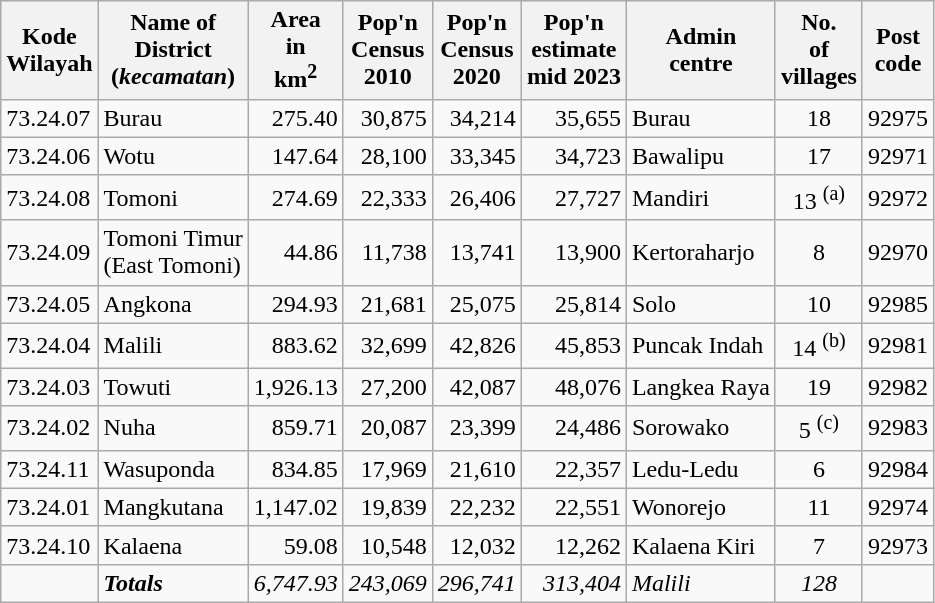<table class="sortable wikitable">
<tr>
<th>Kode <br>Wilayah</th>
<th>Name of<br>District<br>(<em>kecamatan</em>)</th>
<th>Area<br>in<br> km<sup>2</sup></th>
<th>Pop'n<br>Census<br>2010</th>
<th>Pop'n<br>Census <br>2020</th>
<th>Pop'n<br>estimate<br>mid 2023</th>
<th>Admin<br>centre</th>
<th>No.<br>of<br>villages</th>
<th>Post<br>code</th>
</tr>
<tr>
<td>73.24.07</td>
<td>Burau</td>
<td align="right">275.40</td>
<td align="right">30,875</td>
<td align="right">34,214</td>
<td align="right">35,655</td>
<td>Burau</td>
<td align="center">18</td>
<td>92975</td>
</tr>
<tr>
<td>73.24.06</td>
<td>Wotu</td>
<td align="right">147.64</td>
<td align="right">28,100</td>
<td align="right">33,345</td>
<td align="right">34,723</td>
<td>Bawalipu</td>
<td align="center">17</td>
<td>92971</td>
</tr>
<tr>
<td>73.24.08</td>
<td>Tomoni</td>
<td align="right">274.69</td>
<td align="right">22,333</td>
<td align="right">26,406</td>
<td align="right">27,727</td>
<td>Mandiri</td>
<td align="center">13 <sup>(a)</sup></td>
<td>92972</td>
</tr>
<tr>
<td>73.24.09</td>
<td>Tomoni Timur <br>(East Tomoni)</td>
<td align="right">44.86</td>
<td align="right">11,738</td>
<td align="right">13,741</td>
<td align="right">13,900</td>
<td>Kertoraharjo</td>
<td align="center">8</td>
<td>92970</td>
</tr>
<tr>
<td>73.24.05</td>
<td>Angkona</td>
<td align="right">294.93</td>
<td align="right">21,681</td>
<td align="right">25,075</td>
<td align="right">25,814</td>
<td>Solo</td>
<td align="center">10</td>
<td>92985</td>
</tr>
<tr>
<td>73.24.04</td>
<td>Malili</td>
<td align="right">883.62</td>
<td align="right">32,699</td>
<td align="right">42,826</td>
<td align="right">45,853</td>
<td>Puncak Indah</td>
<td align="center">14 <sup>(b)</sup></td>
<td>92981</td>
</tr>
<tr>
<td>73.24.03</td>
<td>Towuti</td>
<td align="right">1,926.13</td>
<td align="right">27,200</td>
<td align="right">42,087</td>
<td align="right">48,076</td>
<td>Langkea Raya</td>
<td align="center">19</td>
<td>92982</td>
</tr>
<tr>
<td>73.24.02</td>
<td>Nuha</td>
<td align="right">859.71</td>
<td align="right">20,087</td>
<td align="right">23,399</td>
<td align="right">24,486</td>
<td>Sorowako</td>
<td align="center">5 <sup>(c)</sup></td>
<td>92983</td>
</tr>
<tr>
<td>73.24.11</td>
<td>Wasuponda</td>
<td align="right">834.85</td>
<td align="right">17,969</td>
<td align="right">21,610</td>
<td align="right">22,357</td>
<td>Ledu-Ledu</td>
<td align="center">6</td>
<td>92984</td>
</tr>
<tr>
<td>73.24.01</td>
<td>Mangkutana</td>
<td align="right">1,147.02</td>
<td align="right">19,839</td>
<td align="right">22,232</td>
<td align="right">22,551</td>
<td>Wonorejo</td>
<td align="center">11</td>
<td>92974</td>
</tr>
<tr>
<td>73.24.10</td>
<td>Kalaena</td>
<td align="right">59.08</td>
<td align="right">10,548</td>
<td align="right">12,032</td>
<td align="right">12,262</td>
<td>Kalaena Kiri</td>
<td align="center">7</td>
<td>92973</td>
</tr>
<tr>
<td></td>
<td><strong><em>Totals</em></strong></td>
<td align="right"><em>6,747.93</em></td>
<td align="right"><em>243,069</em></td>
<td align="right"><em>296,741</em></td>
<td align="right"><em>313,404</em></td>
<td><em>Malili</em></td>
<td align="center"><em>128</em></td>
<td></td>
</tr>
</table>
